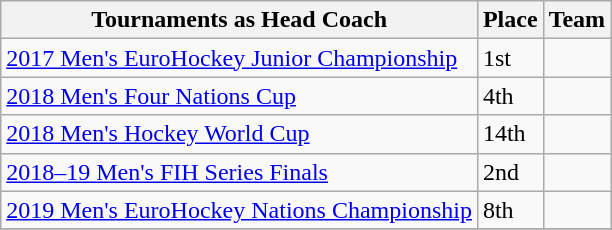<table class="wikitable collapsible">
<tr>
<th>Tournaments as Head Coach</th>
<th>Place</th>
<th>Team</th>
</tr>
<tr>
<td><a href='#'>2017 Men's EuroHockey Junior Championship</a></td>
<td>1st</td>
<td></td>
</tr>
<tr>
<td><a href='#'>2018 Men's Four Nations Cup</a></td>
<td>4th</td>
<td></td>
</tr>
<tr>
<td><a href='#'>2018 Men's Hockey World Cup</a></td>
<td>14th</td>
<td></td>
</tr>
<tr>
<td><a href='#'>2018–19 Men's FIH Series Finals</a></td>
<td>2nd</td>
<td></td>
</tr>
<tr>
<td><a href='#'>2019 Men's EuroHockey Nations Championship</a></td>
<td>8th</td>
<td></td>
</tr>
<tr>
</tr>
</table>
